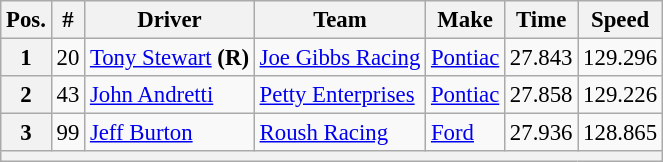<table class="wikitable" style="font-size:95%">
<tr>
<th>Pos.</th>
<th>#</th>
<th>Driver</th>
<th>Team</th>
<th>Make</th>
<th>Time</th>
<th>Speed</th>
</tr>
<tr>
<th>1</th>
<td>20</td>
<td><a href='#'>Tony Stewart</a> <strong>(R)</strong></td>
<td><a href='#'>Joe Gibbs Racing</a></td>
<td><a href='#'>Pontiac</a></td>
<td>27.843</td>
<td>129.296</td>
</tr>
<tr>
<th>2</th>
<td>43</td>
<td><a href='#'>John Andretti</a></td>
<td><a href='#'>Petty Enterprises</a></td>
<td><a href='#'>Pontiac</a></td>
<td>27.858</td>
<td>129.226</td>
</tr>
<tr>
<th>3</th>
<td>99</td>
<td><a href='#'>Jeff Burton</a></td>
<td><a href='#'>Roush Racing</a></td>
<td><a href='#'>Ford</a></td>
<td>27.936</td>
<td>128.865</td>
</tr>
<tr>
<th colspan="7"></th>
</tr>
</table>
